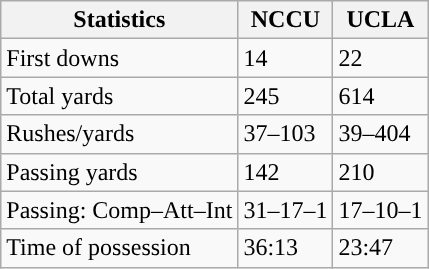<table class="wikitable" style="float: left;">
<tr>
<th>Statistics</th>
<th>NCCU</th>
<th>UCLA</th>
</tr>
<tr>
<td>First downs</td>
<td>14</td>
<td>22</td>
</tr>
<tr>
<td>Total yards</td>
<td>245</td>
<td>614</td>
</tr>
<tr>
<td>Rushes/yards</td>
<td>37–103</td>
<td>39–404</td>
</tr>
<tr>
<td>Passing yards</td>
<td>142</td>
<td>210</td>
</tr>
<tr>
<td>Passing: Comp–Att–Int</td>
<td>31–17–1</td>
<td>17–10–1</td>
</tr>
<tr>
<td>Time of possession</td>
<td>36:13</td>
<td>23:47</td>
</tr>
</table>
